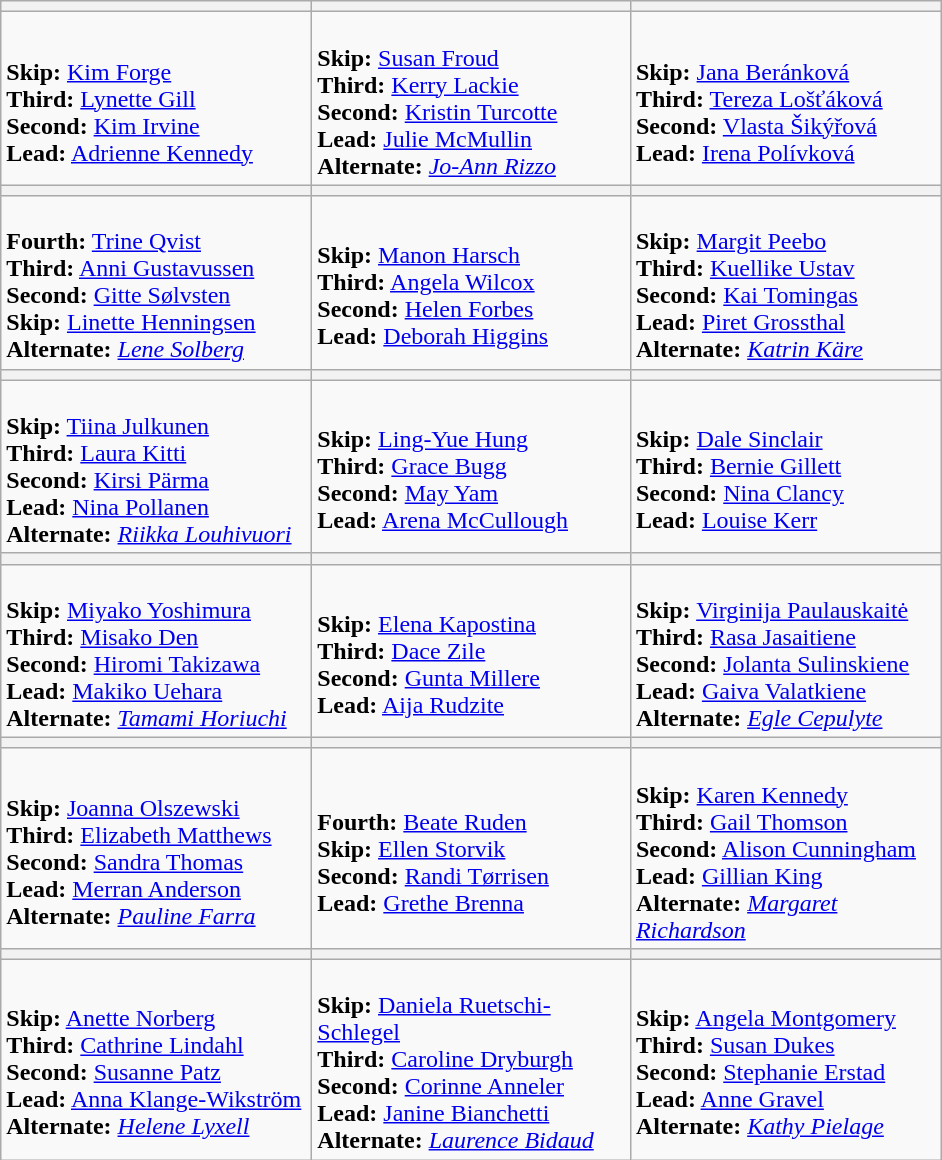<table class="wikitable">
<tr>
<th width=200></th>
<th width=200></th>
<th width=200></th>
</tr>
<tr>
<td><br><strong>Skip:</strong> <a href='#'>Kim Forge</a><br>
<strong>Third:</strong> <a href='#'>Lynette Gill</a><br>
<strong>Second:</strong> <a href='#'>Kim Irvine</a><br>
<strong>Lead:</strong> <a href='#'>Adrienne Kennedy</a><br></td>
<td><br><strong>Skip:</strong> <a href='#'>Susan Froud</a><br>
<strong>Third:</strong> <a href='#'>Kerry Lackie</a><br>
<strong>Second:</strong> <a href='#'>Kristin Turcotte</a><br>
<strong>Lead:</strong> <a href='#'>Julie McMullin</a><br>
<strong>Alternate:</strong> <em><a href='#'>Jo-Ann Rizzo</a></em></td>
<td><br><strong>Skip:</strong> <a href='#'>Jana Beránková</a><br>
<strong>Third:</strong> <a href='#'>Tereza Lošťáková</a><br>
<strong>Second:</strong> <a href='#'>Vlasta Šikýřová</a><br>
<strong>Lead:</strong> <a href='#'>Irena Polívková</a><br></td>
</tr>
<tr>
<th width=200></th>
<th width=200></th>
<th width=200></th>
</tr>
<tr>
<td><br><strong>Fourth:</strong> <a href='#'>Trine Qvist</a><br>
<strong>Third:</strong> <a href='#'>Anni Gustavussen</a><br>
<strong>Second:</strong> <a href='#'>Gitte Sølvsten</a><br>
<strong>Skip:</strong> <a href='#'>Linette Henningsen</a><br>
<strong>Alternate:</strong> <em><a href='#'>Lene Solberg</a></em></td>
<td><br><strong>Skip:</strong> <a href='#'>Manon Harsch</a><br>
<strong>Third:</strong> <a href='#'>Angela Wilcox</a><br>
<strong>Second:</strong> <a href='#'>Helen Forbes</a><br>
<strong>Lead:</strong> <a href='#'>Deborah Higgins</a><br></td>
<td><br><strong>Skip:</strong> <a href='#'>Margit Peebo</a><br>
<strong>Third:</strong> <a href='#'>Kuellike Ustav</a><br>
<strong>Second:</strong> <a href='#'>Kai Tomingas</a><br>
<strong>Lead:</strong> <a href='#'>Piret Grossthal</a><br>
<strong>Alternate:</strong> <em><a href='#'>Katrin Käre</a></em></td>
</tr>
<tr>
<th width=200></th>
<th width=200></th>
<th width=200></th>
</tr>
<tr>
<td><br><strong>Skip:</strong> <a href='#'>Tiina Julkunen</a><br>
<strong>Third:</strong> <a href='#'>Laura Kitti</a><br>
<strong>Second:</strong> <a href='#'>Kirsi Pärma</a><br>
<strong>Lead:</strong> <a href='#'>Nina Pollanen</a><br>
<strong>Alternate:</strong> <em><a href='#'>Riikka Louhivuori</a></em></td>
<td><br><strong>Skip:</strong> <a href='#'>Ling-Yue Hung</a><br>
<strong>Third:</strong> <a href='#'>Grace Bugg</a><br>
<strong>Second:</strong> <a href='#'>May Yam</a><br>
<strong>Lead:</strong> <a href='#'>Arena McCullough</a><br></td>
<td><br><strong>Skip:</strong> <a href='#'>Dale Sinclair</a><br>
<strong>Third:</strong> <a href='#'>Bernie Gillett</a><br>
<strong>Second:</strong> <a href='#'>Nina Clancy</a><br>
<strong>Lead:</strong> <a href='#'>Louise Kerr</a><br></td>
</tr>
<tr>
<th width=200></th>
<th width=200></th>
<th width=200></th>
</tr>
<tr>
<td><br><strong>Skip:</strong> <a href='#'>Miyako Yoshimura</a><br>
<strong>Third:</strong> <a href='#'>Misako Den</a><br>
<strong>Second:</strong> <a href='#'>Hiromi Takizawa</a><br>
<strong>Lead:</strong> <a href='#'>Makiko Uehara</a><br>
<strong>Alternate:</strong> <em><a href='#'>Tamami Horiuchi</a></em></td>
<td><br><strong>Skip:</strong> <a href='#'>Elena Kapostina</a><br>
<strong>Third:</strong> <a href='#'>Dace Zile</a><br>
<strong>Second:</strong> <a href='#'>Gunta Millere</a><br>
<strong>Lead:</strong> <a href='#'>Aija Rudzite</a><br></td>
<td><br><strong>Skip:</strong> <a href='#'>Virginija Paulauskaitė</a><br>
<strong>Third:</strong> <a href='#'>Rasa Jasaitiene</a><br>
<strong>Second:</strong> <a href='#'>Jolanta Sulinskiene</a><br>
<strong>Lead:</strong> <a href='#'>Gaiva Valatkiene</a><br>
<strong>Alternate:</strong> <em><a href='#'>Egle Cepulyte</a></em></td>
</tr>
<tr>
<th width=200></th>
<th width=200></th>
<th width=200></th>
</tr>
<tr>
<td><br><strong>Skip:</strong> <a href='#'>Joanna Olszewski</a><br>
<strong>Third:</strong> <a href='#'>Elizabeth Matthews</a><br>
<strong>Second:</strong> <a href='#'>Sandra Thomas</a><br>
<strong>Lead:</strong> <a href='#'>Merran Anderson</a><br>
<strong>Alternate:</strong> <em><a href='#'>Pauline Farra</a></em></td>
<td><br><strong>Fourth:</strong> <a href='#'>Beate Ruden</a><br>
<strong>Skip:</strong> <a href='#'>Ellen Storvik</a><br>
<strong>Second:</strong> <a href='#'>Randi Tørrisen</a><br>
<strong>Lead:</strong> <a href='#'>Grethe Brenna</a><br></td>
<td><br><strong>Skip:</strong> <a href='#'>Karen Kennedy</a><br>
<strong>Third:</strong> <a href='#'>Gail Thomson</a><br>
<strong>Second:</strong> <a href='#'>Alison Cunningham</a><br>
<strong>Lead:</strong> <a href='#'>Gillian King</a><br>
<strong>Alternate:</strong> <em><a href='#'>Margaret Richardson</a></em></td>
</tr>
<tr>
<th width=200></th>
<th width=205></th>
<th width=200></th>
</tr>
<tr>
<td><br><strong>Skip:</strong> <a href='#'>Anette Norberg</a><br>
<strong>Third:</strong> <a href='#'>Cathrine Lindahl</a><br>
<strong>Second:</strong> <a href='#'>Susanne Patz</a><br>
<strong>Lead:</strong> <a href='#'>Anna Klange-Wikström</a><br>
<strong>Alternate:</strong> <em><a href='#'>Helene Lyxell</a></em></td>
<td><br><strong>Skip:</strong> <a href='#'>Daniela Ruetschi-Schlegel</a><br>
<strong>Third:</strong> <a href='#'>Caroline Dryburgh</a><br>
<strong>Second:</strong> <a href='#'>Corinne Anneler</a><br>
<strong>Lead:</strong> <a href='#'>Janine Bianchetti</a><br>
<strong>Alternate:</strong> <em><a href='#'>Laurence Bidaud</a></em></td>
<td><br><strong>Skip:</strong> <a href='#'>Angela Montgomery</a><br>
<strong>Third:</strong> <a href='#'>Susan Dukes</a><br>
<strong>Second:</strong> <a href='#'>Stephanie Erstad</a><br>
<strong>Lead:</strong> <a href='#'>Anne Gravel</a><br>
<strong>Alternate:</strong> <em><a href='#'>Kathy Pielage</a></em></td>
</tr>
</table>
